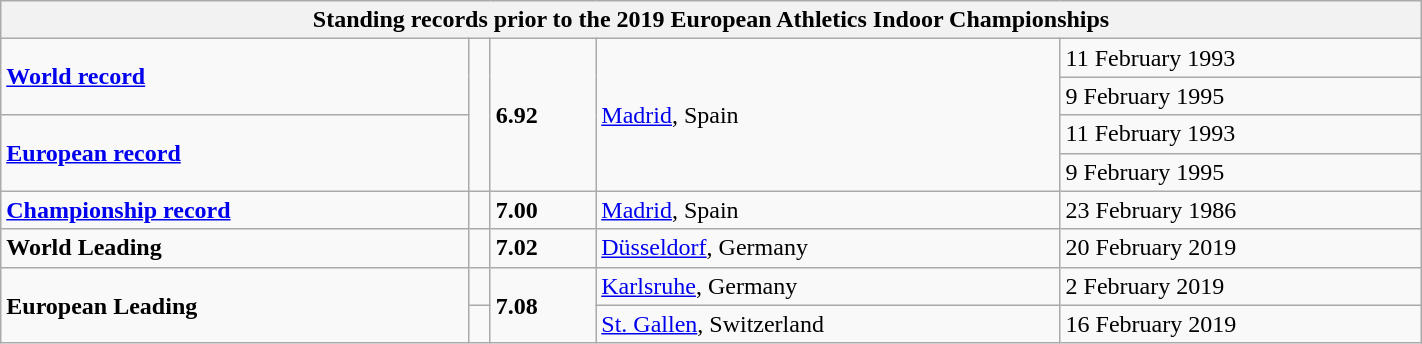<table class="wikitable" width=75%>
<tr>
<th colspan="5">Standing records prior to the 2019 European Athletics Indoor Championships</th>
</tr>
<tr>
<td rowspan=2><strong><a href='#'>World record</a></strong></td>
<td rowspan=4></td>
<td rowspan=4><strong>6.92</strong></td>
<td rowspan=4><a href='#'>Madrid</a>, Spain</td>
<td>11 February 1993</td>
</tr>
<tr>
<td>9 February 1995</td>
</tr>
<tr>
<td rowspan=2><strong><a href='#'>European record</a></strong></td>
<td>11 February 1993</td>
</tr>
<tr>
<td>9 February 1995</td>
</tr>
<tr>
<td><strong><a href='#'>Championship record</a></strong></td>
<td></td>
<td><strong>7.00</strong></td>
<td><a href='#'>Madrid</a>, Spain</td>
<td>23 February 1986</td>
</tr>
<tr>
<td><strong>World Leading</strong></td>
<td></td>
<td><strong>7.02</strong></td>
<td><a href='#'>Düsseldorf</a>, Germany</td>
<td>20 February 2019</td>
</tr>
<tr>
<td rowspan=2><strong>European Leading</strong></td>
<td></td>
<td rowspan=2><strong>7.08</strong></td>
<td><a href='#'>Karlsruhe</a>, Germany</td>
<td>2 February 2019</td>
</tr>
<tr>
<td></td>
<td><a href='#'>St. Gallen</a>, Switzerland</td>
<td>16 February 2019</td>
</tr>
</table>
